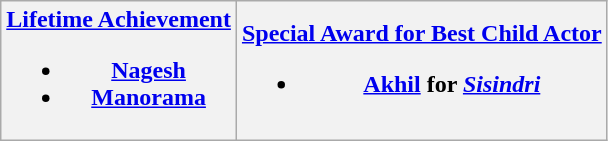<table class="wikitable">
<tr>
<th><a href='#'>Lifetime Achievement</a><br><ul><li><a href='#'>Nagesh</a></li><li><a href='#'>Manorama</a></li></ul></th>
<th><a href='#'>Special Award for Best Child Actor</a><br><ul><li><a href='#'>Akhil</a> for <em><a href='#'>Sisindri</a></em></li></ul></th>
</tr>
</table>
